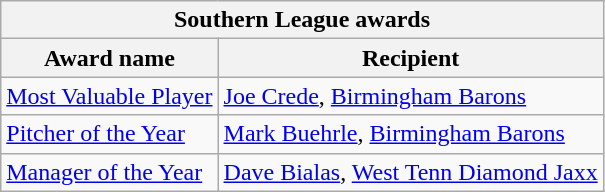<table class="wikitable">
<tr>
<th colspan="2">Southern League awards</th>
</tr>
<tr>
<th>Award name</th>
<th>Recipient</th>
</tr>
<tr>
<td><a href='#'>Most Valuable Player</a></td>
<td><a href='#'>Joe Crede</a>, <a href='#'>Birmingham Barons</a></td>
</tr>
<tr>
<td><a href='#'>Pitcher of the Year</a></td>
<td><a href='#'>Mark Buehrle</a>, <a href='#'>Birmingham Barons</a></td>
</tr>
<tr>
<td><a href='#'>Manager of the Year</a></td>
<td><a href='#'>Dave Bialas</a>, <a href='#'>West Tenn Diamond Jaxx</a></td>
</tr>
</table>
